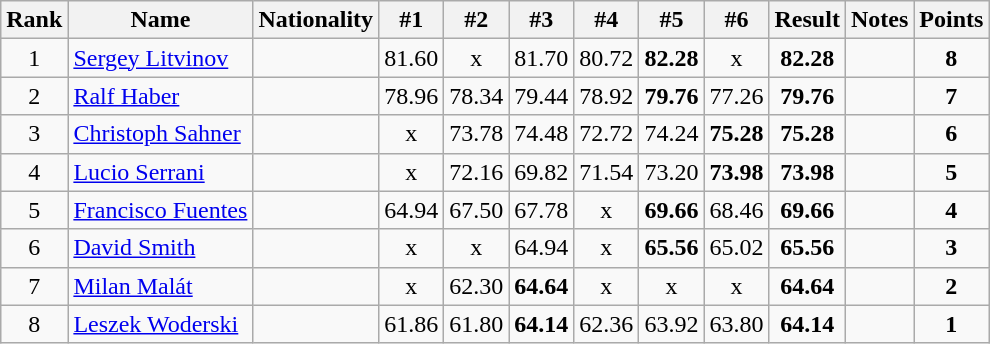<table class="wikitable sortable" style="text-align:center">
<tr>
<th>Rank</th>
<th>Name</th>
<th>Nationality</th>
<th>#1</th>
<th>#2</th>
<th>#3</th>
<th>#4</th>
<th>#5</th>
<th>#6</th>
<th>Result</th>
<th>Notes</th>
<th>Points</th>
</tr>
<tr>
<td>1</td>
<td align=left><a href='#'>Sergey Litvinov</a></td>
<td align=left></td>
<td>81.60</td>
<td>x</td>
<td>81.70</td>
<td>80.72</td>
<td><strong>82.28</strong></td>
<td>x</td>
<td><strong>82.28</strong></td>
<td></td>
<td><strong>8</strong></td>
</tr>
<tr>
<td>2</td>
<td align=left><a href='#'>Ralf Haber</a></td>
<td align=left></td>
<td>78.96</td>
<td>78.34</td>
<td>79.44</td>
<td>78.92</td>
<td><strong>79.76</strong></td>
<td>77.26</td>
<td><strong>79.76</strong></td>
<td></td>
<td><strong>7</strong></td>
</tr>
<tr>
<td>3</td>
<td align=left><a href='#'>Christoph Sahner</a></td>
<td align=left></td>
<td>x</td>
<td>73.78</td>
<td>74.48</td>
<td>72.72</td>
<td>74.24</td>
<td><strong>75.28</strong></td>
<td><strong>75.28</strong></td>
<td></td>
<td><strong>6</strong></td>
</tr>
<tr>
<td>4</td>
<td align=left><a href='#'>Lucio Serrani</a></td>
<td align=left></td>
<td>x</td>
<td>72.16</td>
<td>69.82</td>
<td>71.54</td>
<td>73.20</td>
<td><strong>73.98</strong></td>
<td><strong>73.98</strong></td>
<td></td>
<td><strong>5</strong></td>
</tr>
<tr>
<td>5</td>
<td align=left><a href='#'>Francisco Fuentes</a></td>
<td align=left></td>
<td>64.94</td>
<td>67.50</td>
<td>67.78</td>
<td>x</td>
<td><strong>69.66</strong></td>
<td>68.46</td>
<td><strong>69.66</strong></td>
<td></td>
<td><strong>4</strong></td>
</tr>
<tr>
<td>6</td>
<td align=left><a href='#'>David Smith</a></td>
<td align=left></td>
<td>x</td>
<td>x</td>
<td>64.94</td>
<td>x</td>
<td><strong>65.56</strong></td>
<td>65.02</td>
<td><strong>65.56</strong></td>
<td></td>
<td><strong>3</strong></td>
</tr>
<tr>
<td>7</td>
<td align=left><a href='#'>Milan Malát</a></td>
<td align=left></td>
<td>x</td>
<td>62.30</td>
<td><strong>64.64</strong></td>
<td>x</td>
<td>x</td>
<td>x</td>
<td><strong>64.64</strong></td>
<td></td>
<td><strong>2</strong></td>
</tr>
<tr>
<td>8</td>
<td align=left><a href='#'>Leszek Woderski</a></td>
<td align=left></td>
<td>61.86</td>
<td>61.80</td>
<td><strong>64.14</strong></td>
<td>62.36</td>
<td>63.92</td>
<td>63.80</td>
<td><strong>64.14</strong></td>
<td></td>
<td><strong>1</strong></td>
</tr>
</table>
